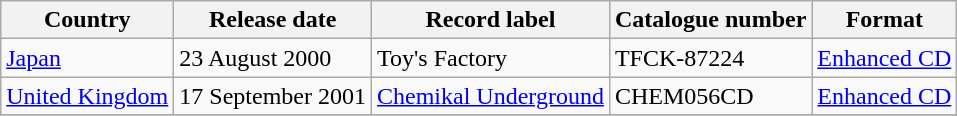<table class="wikitable">
<tr>
<th>Country</th>
<th>Release date</th>
<th>Record label</th>
<th>Catalogue number</th>
<th>Format</th>
</tr>
<tr>
<td><a href='#'>Japan</a></td>
<td>23 August 2000</td>
<td>Toy's Factory</td>
<td>TFCK-87224</td>
<td><a href='#'>Enhanced CD</a></td>
</tr>
<tr>
<td><a href='#'>United Kingdom</a></td>
<td>17 September 2001</td>
<td><a href='#'>Chemikal Underground</a></td>
<td>CHEM056CD</td>
<td><a href='#'>Enhanced CD</a></td>
</tr>
<tr>
</tr>
</table>
